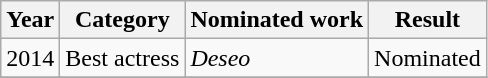<table class="wikitable">
<tr>
<th>Year</th>
<th>Category</th>
<th>Nominated work</th>
<th>Result</th>
</tr>
<tr>
<td>2014</td>
<td>Best actress</td>
<td><em>Deseo</em></td>
<td>Nominated</td>
</tr>
<tr>
</tr>
</table>
